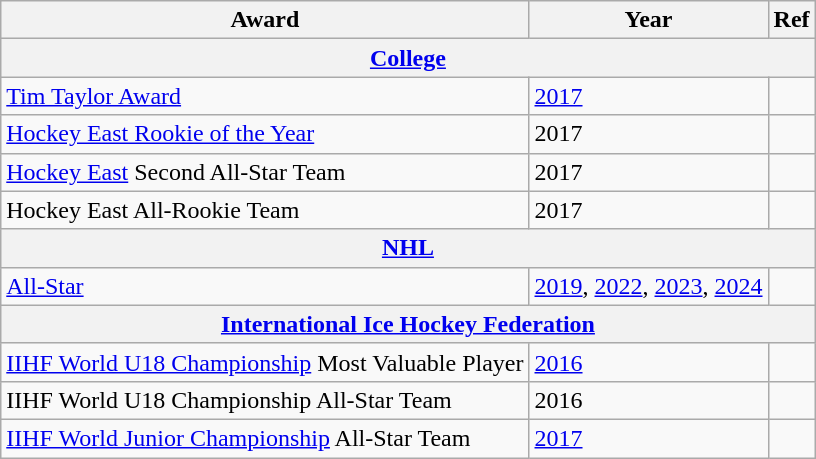<table class="wikitable">
<tr>
<th>Award</th>
<th>Year</th>
<th>Ref</th>
</tr>
<tr>
<th colspan="3"><a href='#'>College</a></th>
</tr>
<tr>
<td><a href='#'>Tim Taylor Award</a></td>
<td><a href='#'>2017</a></td>
<td></td>
</tr>
<tr>
<td><a href='#'>Hockey East Rookie of the Year</a></td>
<td>2017</td>
<td></td>
</tr>
<tr>
<td><a href='#'>Hockey East</a> Second All-Star Team</td>
<td>2017</td>
<td></td>
</tr>
<tr>
<td>Hockey East All-Rookie Team</td>
<td>2017</td>
<td></td>
</tr>
<tr>
<th colspan="3"><a href='#'>NHL</a></th>
</tr>
<tr>
<td><a href='#'>All-Star</a></td>
<td><a href='#'>2019</a>, <a href='#'>2022</a>, <a href='#'>2023</a>, <a href='#'>2024</a></td>
<td></td>
</tr>
<tr>
<th colspan="3"><a href='#'>International Ice Hockey Federation</a></th>
</tr>
<tr>
<td><a href='#'>IIHF World U18 Championship</a> Most Valuable Player</td>
<td><a href='#'>2016</a></td>
<td></td>
</tr>
<tr>
<td>IIHF World U18 Championship All-Star Team</td>
<td>2016</td>
<td></td>
</tr>
<tr>
<td><a href='#'>IIHF World Junior Championship</a> All-Star Team</td>
<td><a href='#'>2017</a></td>
<td></td>
</tr>
</table>
